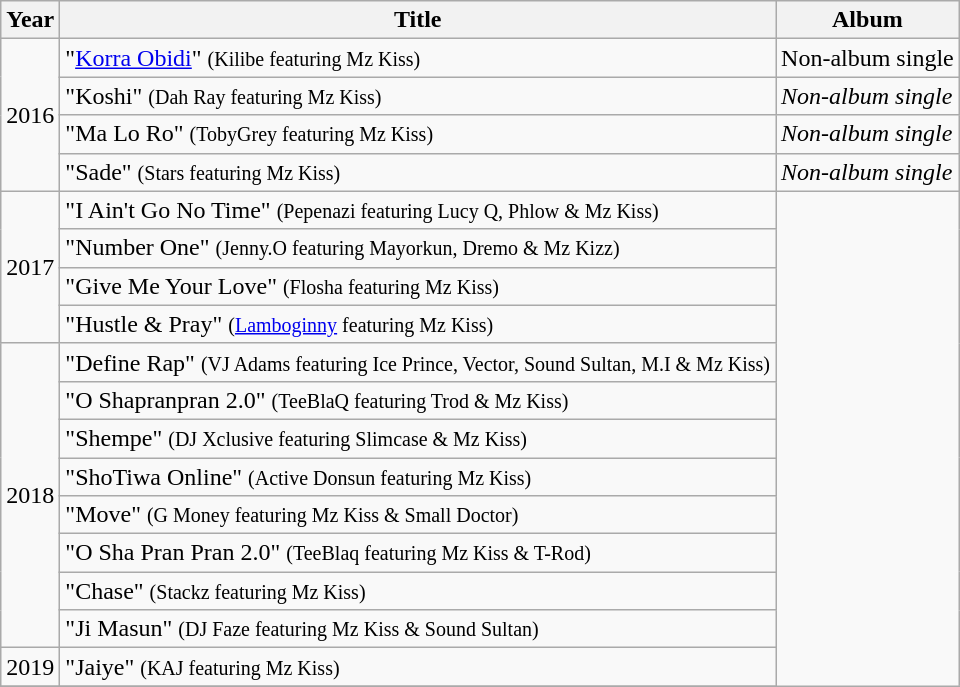<table class="wikitable sortable">
<tr>
<th>Year</th>
<th>Title</th>
<th>Album</th>
</tr>
<tr>
<td rowspan="4">2016</td>
<td>"<a href='#'>Korra Obidi</a>" <small>(Kilibe featuring Mz Kiss)</small></td>
<td>Non-album single</td>
</tr>
<tr>
<td>"Koshi" <small>(Dah Ray featuring Mz Kiss)</small></td>
<td><em>Non-album single</em></td>
</tr>
<tr>
<td>"Ma Lo Ro" <small>(TobyGrey featuring Mz Kiss)</small></td>
<td><em>Non-album single</em></td>
</tr>
<tr>
<td>"Sade" <small>(Stars featuring Mz Kiss)</small></td>
<td><em>Non-album single</em></td>
</tr>
<tr>
<td rowspan="4">2017</td>
<td>"I Ain't Go No Time" <small>(Pepenazi featuring Lucy Q, Phlow & Mz Kiss)</small></td>
</tr>
<tr>
<td>"Number One" <small>(Jenny.O featuring Mayorkun, Dremo & Mz Kizz)</small></td>
</tr>
<tr>
<td>"Give Me Your Love" <small>(Flosha featuring Mz Kiss)</small></td>
</tr>
<tr>
<td>"Hustle & Pray" <small>(<a href='#'>Lamboginny</a> featuring Mz Kiss)</small></td>
</tr>
<tr>
<td rowspan="8">2018</td>
<td>"Define Rap" <small>(VJ Adams featuring Ice Prince, Vector, Sound Sultan, M.I & Mz Kiss)</small></td>
</tr>
<tr>
<td>"O Shapranpran 2.0" <small>(TeeBlaQ featuring Trod & Mz Kiss)</small></td>
</tr>
<tr>
<td>"Shempe" <small>(DJ Xclusive featuring Slimcase & Mz Kiss)</small></td>
</tr>
<tr>
<td>"ShoTiwa Online" <small>(Active Donsun featuring Mz Kiss)</small></td>
</tr>
<tr>
<td>"Move" <small>(G Money featuring Mz Kiss & Small Doctor)</small></td>
</tr>
<tr>
<td>"O Sha Pran Pran 2.0" <small>(TeeBlaq featuring Mz Kiss & T-Rod)</small></td>
</tr>
<tr>
<td>"Chase" <small>(Stackz featuring Mz Kiss)</small></td>
</tr>
<tr>
<td>"Ji Masun" <small>(DJ Faze featuring Mz Kiss & Sound Sultan)</small></td>
</tr>
<tr>
<td rowspan="1">2019</td>
<td>"Jaiye" <small>(KAJ featuring Mz Kiss)</small></td>
</tr>
<tr>
</tr>
</table>
